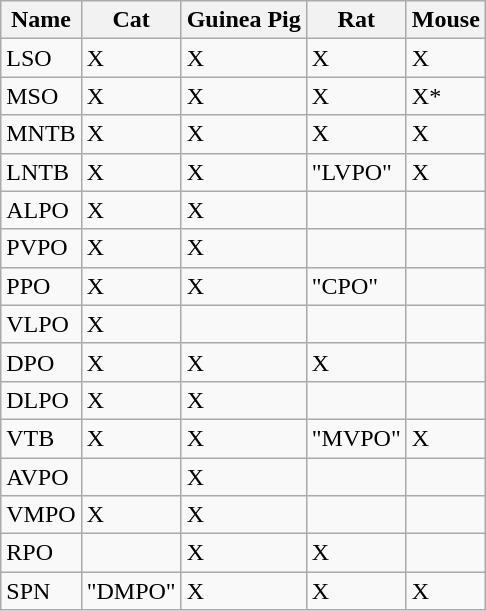<table class="wikitable">
<tr>
<th>Name</th>
<th>Cat</th>
<th>Guinea Pig</th>
<th>Rat</th>
<th>Mouse</th>
</tr>
<tr>
<td>LSO</td>
<td>X</td>
<td>X</td>
<td>X</td>
<td>X</td>
</tr>
<tr>
<td>MSO</td>
<td>X</td>
<td>X</td>
<td>X</td>
<td>X*</td>
</tr>
<tr>
<td>MNTB</td>
<td>X</td>
<td>X</td>
<td>X</td>
<td>X</td>
</tr>
<tr>
<td>LNTB</td>
<td>X</td>
<td>X</td>
<td>"LVPO"</td>
<td>X</td>
</tr>
<tr>
<td>ALPO</td>
<td>X</td>
<td>X</td>
<td></td>
<td></td>
</tr>
<tr>
<td>PVPO</td>
<td>X</td>
<td>X</td>
<td></td>
<td></td>
</tr>
<tr>
<td>PPO</td>
<td>X</td>
<td>X</td>
<td>"CPO"</td>
<td></td>
</tr>
<tr>
<td>VLPO</td>
<td>X</td>
<td></td>
<td></td>
<td></td>
</tr>
<tr>
<td>DPO</td>
<td>X</td>
<td>X</td>
<td>X</td>
<td></td>
</tr>
<tr>
<td>DLPO</td>
<td>X</td>
<td>X</td>
<td></td>
<td></td>
</tr>
<tr>
<td>VTB</td>
<td>X</td>
<td>X</td>
<td>"MVPO"</td>
<td>X</td>
</tr>
<tr>
<td>AVPO</td>
<td></td>
<td>X</td>
<td></td>
<td></td>
</tr>
<tr>
<td>VMPO</td>
<td>X</td>
<td>X</td>
<td></td>
<td></td>
</tr>
<tr>
<td>RPO</td>
<td></td>
<td>X</td>
<td>X</td>
<td></td>
</tr>
<tr>
<td>SPN</td>
<td>"DMPO"</td>
<td>X</td>
<td>X</td>
<td>X</td>
</tr>
</table>
